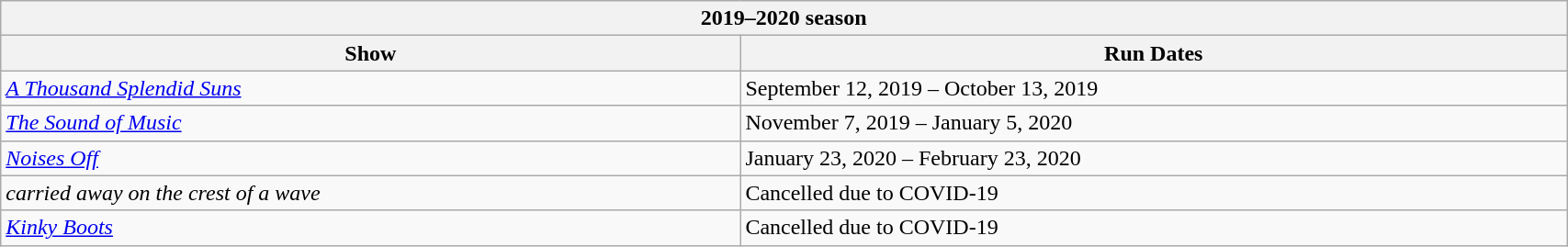<table class="wikitable collapsible" width=90%>
<tr>
<th colspan=4>2019–2020 season</th>
</tr>
<tr>
<th>Show</th>
<th>Run Dates</th>
</tr>
<tr>
<td><em><a href='#'>A Thousand Splendid Suns</a></em></td>
<td>September 12, 2019 – October 13, 2019</td>
</tr>
<tr>
<td><em><a href='#'>The Sound of Music</a></em></td>
<td>November 7, 2019 – January 5, 2020</td>
</tr>
<tr>
<td><em><a href='#'>Noises Off</a></em></td>
<td>January 23, 2020 – February 23, 2020</td>
</tr>
<tr>
<td><em>carried away on the crest of a wave</em></td>
<td>Cancelled due to COVID-19</td>
</tr>
<tr>
<td><em><a href='#'>Kinky Boots</a></em></td>
<td>Cancelled due to COVID-19</td>
</tr>
</table>
